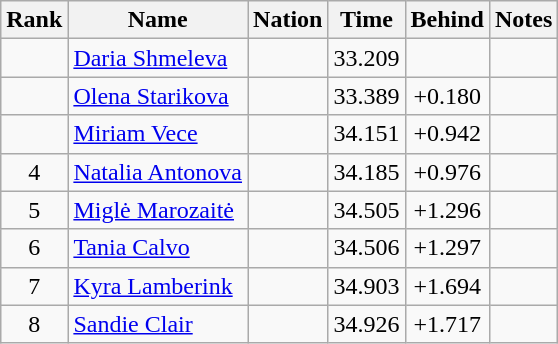<table class="wikitable sortable" style="text-align:center">
<tr>
<th>Rank</th>
<th>Name</th>
<th>Nation</th>
<th>Time</th>
<th>Behind</th>
<th>Notes</th>
</tr>
<tr>
<td></td>
<td align=left><a href='#'>Daria Shmeleva</a></td>
<td align=left></td>
<td>33.209</td>
<td></td>
<td></td>
</tr>
<tr>
<td></td>
<td align=left><a href='#'>Olena Starikova</a></td>
<td align=left></td>
<td>33.389</td>
<td>+0.180</td>
<td></td>
</tr>
<tr>
<td></td>
<td align=left><a href='#'>Miriam Vece</a></td>
<td align=left></td>
<td>34.151</td>
<td>+0.942</td>
<td></td>
</tr>
<tr>
<td>4</td>
<td align=left><a href='#'>Natalia Antonova</a></td>
<td align=left></td>
<td>34.185</td>
<td>+0.976</td>
<td></td>
</tr>
<tr>
<td>5</td>
<td align=left><a href='#'>Miglė Marozaitė</a></td>
<td align=left></td>
<td>34.505</td>
<td>+1.296</td>
<td></td>
</tr>
<tr>
<td>6</td>
<td align=left><a href='#'>Tania Calvo</a></td>
<td align=left></td>
<td>34.506</td>
<td>+1.297</td>
<td></td>
</tr>
<tr>
<td>7</td>
<td align=left><a href='#'>Kyra Lamberink</a></td>
<td align=left></td>
<td>34.903</td>
<td>+1.694</td>
<td></td>
</tr>
<tr>
<td>8</td>
<td align=left><a href='#'>Sandie Clair</a></td>
<td align=left></td>
<td>34.926</td>
<td>+1.717</td>
<td></td>
</tr>
</table>
